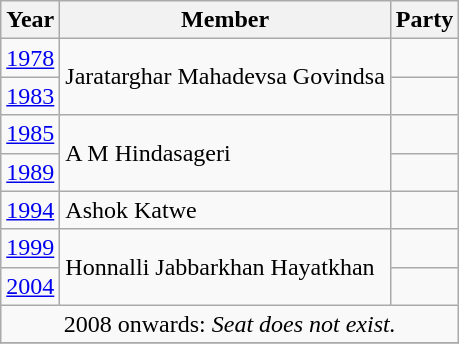<table class="wikitable sortable">
<tr>
<th>Year</th>
<th>Member</th>
<th colspan="2">Party</th>
</tr>
<tr>
<td><a href='#'>1978</a></td>
<td rowspan=2>Jaratarghar Mahadevsa Govindsa</td>
<td></td>
</tr>
<tr>
<td><a href='#'>1983</a></td>
<td></td>
</tr>
<tr>
<td><a href='#'>1985</a></td>
<td rowspan=2>A M Hindasageri</td>
<td></td>
</tr>
<tr>
<td><a href='#'>1989</a></td>
</tr>
<tr>
<td><a href='#'>1994</a></td>
<td>Ashok Katwe</td>
<td></td>
</tr>
<tr>
<td><a href='#'>1999</a></td>
<td rowspan=2>Honnalli Jabbarkhan Hayatkhan</td>
<td></td>
</tr>
<tr>
<td><a href='#'>2004</a></td>
</tr>
<tr>
<td colspan=4 align=center>2008 onwards: <em>Seat does not exist.</em></td>
</tr>
<tr>
</tr>
</table>
